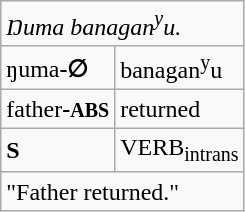<table class="wikitable">
<tr>
<td colspan="2"><em>Ŋuma banagan<sup>y</sup>u.</em></td>
</tr>
<tr>
<td>ŋuma<span><strong>-∅</strong></span></td>
<td>banagan<sup>y</sup>u</td>
</tr>
<tr>
<td>father<span><strong>-<small>ABS</small></strong></span></td>
<td>returned</td>
</tr>
<tr>
<td><span><strong>S</strong></span></td>
<td>VERB<sub>intrans</sub></td>
</tr>
<tr>
<td colspan="2">"Father returned."</td>
</tr>
</table>
